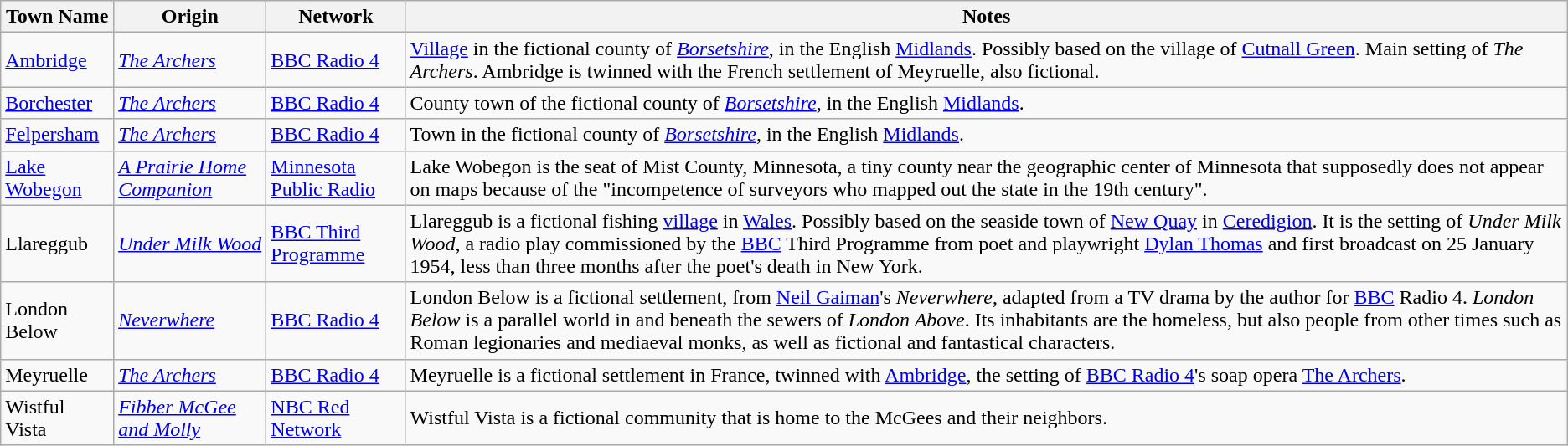<table class="wikitable sortable">
<tr>
<th>Town Name</th>
<th>Origin</th>
<th>Network</th>
<th class=unsortable>Notes</th>
</tr>
<tr>
<td><a href='#'>Ambridge</a></td>
<td><em><a href='#'>The Archers</a></em></td>
<td><a href='#'>BBC Radio 4</a></td>
<td><a href='#'>Village</a> in the fictional county of <em><a href='#'>Borsetshire</a></em>, in the English <a href='#'>Midlands</a>. Possibly based on the village of <a href='#'>Cutnall Green</a>. Main setting of <em>The Archers</em>. Ambridge is twinned with the French settlement of Meyruelle, also fictional.</td>
</tr>
<tr>
<td><a href='#'>Borchester</a></td>
<td><em><a href='#'>The Archers</a></em></td>
<td><a href='#'>BBC Radio 4</a></td>
<td>County town of the fictional county of <em><a href='#'>Borsetshire</a></em>, in the English <a href='#'>Midlands</a>.</td>
</tr>
<tr>
<td><a href='#'>Felpersham</a></td>
<td><em><a href='#'>The Archers</a></em></td>
<td><a href='#'>BBC Radio 4</a></td>
<td>Town in the fictional county of <em><a href='#'>Borsetshire</a></em>, in the English <a href='#'>Midlands</a>.</td>
</tr>
<tr>
<td><a href='#'>Lake Wobegon</a></td>
<td><em><a href='#'>A Prairie Home Companion</a></em></td>
<td><a href='#'>Minnesota Public Radio</a></td>
<td>Lake Wobegon is the seat of Mist County, Minnesota, a tiny county near the geographic center of Minnesota that supposedly does not appear on maps because of the "incompetence of surveyors who mapped out the state in the 19th century".</td>
</tr>
<tr>
<td>Llareggub</td>
<td><em><a href='#'>Under Milk Wood</a></em></td>
<td><a href='#'>BBC Third Programme</a></td>
<td>Llareggub is a fictional fishing <a href='#'>village</a> in <a href='#'>Wales</a>. Possibly based on the seaside town of <a href='#'>New Quay</a> in <a href='#'>Ceredigion</a>. It is the setting of <em>Under Milk Wood</em>, a radio play commissioned by the <a href='#'>BBC</a> Third Programme from poet and playwright <a href='#'>Dylan Thomas</a> and first broadcast on 25 January 1954, less than three months after the poet's death in New York.</td>
</tr>
<tr>
<td>London Below</td>
<td><em><a href='#'>Neverwhere</a></em></td>
<td><a href='#'>BBC Radio 4</a></td>
<td>London Below is a fictional settlement, from <a href='#'>Neil Gaiman</a>'s <em>Neverwhere</em>, adapted from a TV drama by the author for <a href='#'>BBC</a> Radio 4. <em>London Below</em> is a parallel world in and beneath the sewers of <em>London Above</em>. Its inhabitants are the homeless, but also people from other times such as Roman legionaries and mediaeval monks, as well as fictional and fantastical characters.</td>
</tr>
<tr>
<td>Meyruelle</td>
<td><em><a href='#'>The Archers</a></em></td>
<td><a href='#'>BBC Radio 4</a></td>
<td>Meyruelle is a fictional settlement in France, twinned with <a href='#'>Ambridge</a>, the setting of <a href='#'>BBC Radio 4</a>'s soap opera <a href='#'>The Archers</a>.</td>
</tr>
<tr>
<td>Wistful Vista</td>
<td><em><a href='#'>Fibber McGee and Molly</a></em></td>
<td><a href='#'>NBC Red Network</a></td>
<td>Wistful Vista is a fictional community that is home to the McGees and their neighbors.</td>
</tr>
</table>
